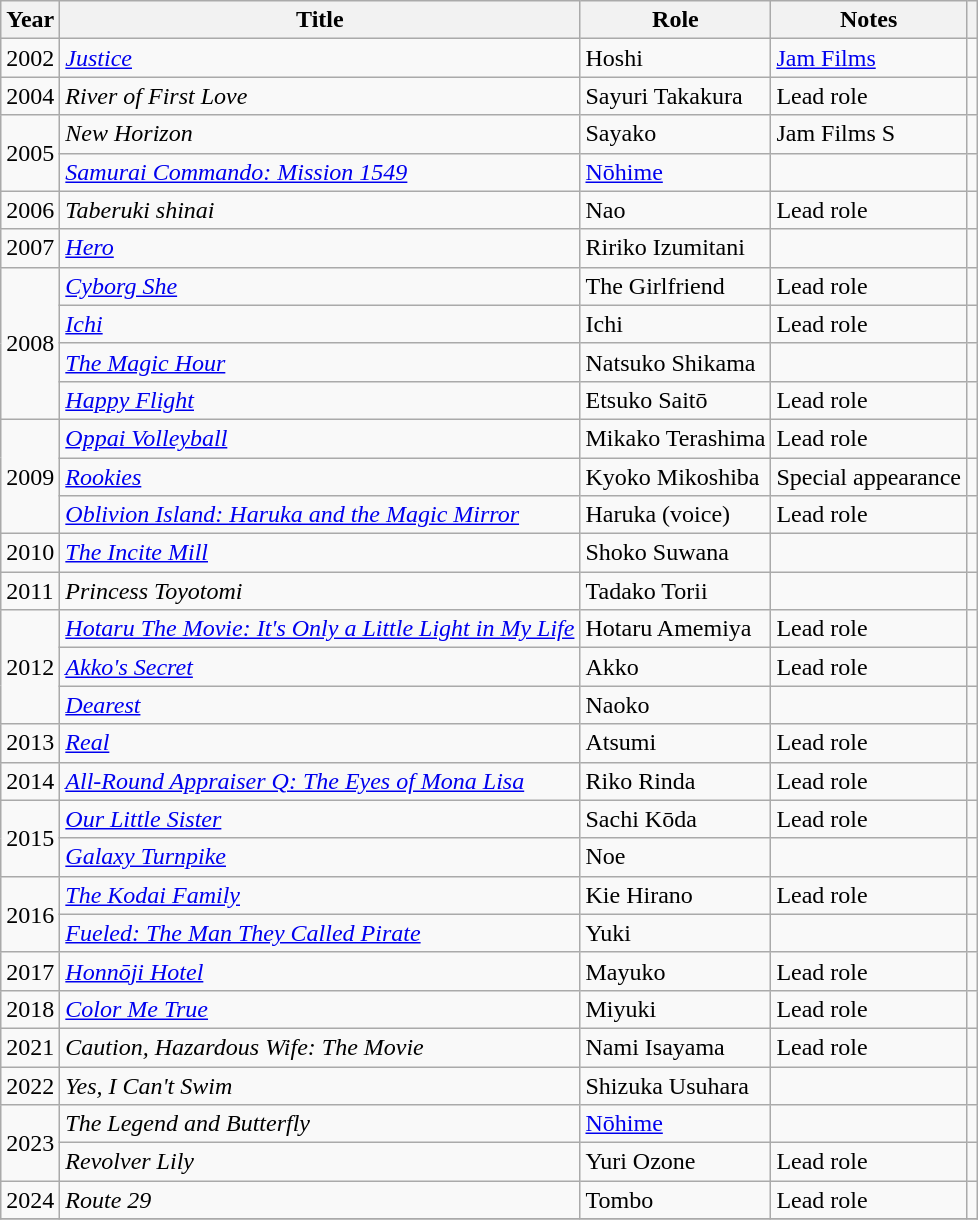<table class="wikitable sortable">
<tr>
<th>Year</th>
<th>Title</th>
<th>Role</th>
<th>Notes</th>
<th class="unsortable"></th>
</tr>
<tr>
<td>2002</td>
<td><em><a href='#'>Justice</a></em></td>
<td>Hoshi</td>
<td><a href='#'>Jam Films</a></td>
<td></td>
</tr>
<tr>
<td>2004</td>
<td><em>River of First Love</em></td>
<td>Sayuri Takakura</td>
<td>Lead role</td>
<td></td>
</tr>
<tr>
<td rowspan=2>2005</td>
<td><em>New Horizon</em></td>
<td>Sayako</td>
<td>Jam Films S</td>
<td></td>
</tr>
<tr>
<td><em><a href='#'>Samurai Commando: Mission 1549</a></em></td>
<td><a href='#'>Nōhime</a></td>
<td></td>
<td></td>
</tr>
<tr>
<td>2006</td>
<td><em>Taberuki shinai</em></td>
<td>Nao</td>
<td>Lead role</td>
<td></td>
</tr>
<tr>
<td>2007</td>
<td><em><a href='#'>Hero</a></em></td>
<td>Ririko Izumitani</td>
<td></td>
<td></td>
</tr>
<tr>
<td rowspan=4>2008</td>
<td><em><a href='#'>Cyborg She</a></em></td>
<td>The Girlfriend</td>
<td>Lead role</td>
<td></td>
</tr>
<tr>
<td><em><a href='#'>Ichi</a></em></td>
<td>Ichi</td>
<td>Lead role</td>
<td></td>
</tr>
<tr>
<td><em><a href='#'>The Magic Hour</a></em></td>
<td>Natsuko Shikama</td>
<td></td>
<td></td>
</tr>
<tr>
<td><em><a href='#'>Happy Flight</a></em></td>
<td>Etsuko Saitō</td>
<td>Lead role</td>
<td></td>
</tr>
<tr>
<td rowspan=3>2009</td>
<td><em><a href='#'>Oppai Volleyball</a></em></td>
<td>Mikako Terashima</td>
<td>Lead role</td>
<td></td>
</tr>
<tr>
<td><em><a href='#'>Rookies</a></em></td>
<td>Kyoko Mikoshiba</td>
<td>Special appearance</td>
<td></td>
</tr>
<tr>
<td><em><a href='#'>Oblivion Island: Haruka and the Magic Mirror</a></em></td>
<td>Haruka (voice)</td>
<td>Lead role</td>
<td></td>
</tr>
<tr>
<td>2010</td>
<td><em><a href='#'>The Incite Mill</a></em></td>
<td>Shoko Suwana</td>
<td></td>
<td></td>
</tr>
<tr>
<td>2011</td>
<td><em>Princess Toyotomi</em></td>
<td>Tadako Torii</td>
<td></td>
<td></td>
</tr>
<tr>
<td rowspan=3>2012</td>
<td><em><a href='#'>Hotaru The Movie: It's Only a Little Light in My Life</a></em></td>
<td>Hotaru Amemiya</td>
<td>Lead role</td>
<td></td>
</tr>
<tr>
<td><em><a href='#'>Akko's Secret</a></em></td>
<td>Akko</td>
<td>Lead role</td>
<td></td>
</tr>
<tr>
<td><em><a href='#'>Dearest</a></em></td>
<td>Naoko</td>
<td></td>
<td></td>
</tr>
<tr>
<td>2013</td>
<td><em><a href='#'>Real</a></em></td>
<td>Atsumi</td>
<td>Lead role</td>
<td></td>
</tr>
<tr>
<td>2014</td>
<td><em><a href='#'>All-Round Appraiser Q: The Eyes of Mona Lisa</a></em></td>
<td>Riko Rinda</td>
<td>Lead role</td>
<td></td>
</tr>
<tr>
<td rowspan=2>2015</td>
<td><em><a href='#'>Our Little Sister</a></em></td>
<td>Sachi Kōda</td>
<td>Lead role</td>
<td></td>
</tr>
<tr>
<td><em><a href='#'>Galaxy Turnpike</a></em></td>
<td>Noe</td>
<td></td>
<td></td>
</tr>
<tr>
<td rowspan=2>2016</td>
<td><em><a href='#'>The Kodai Family</a></em></td>
<td>Kie Hirano</td>
<td>Lead role</td>
<td></td>
</tr>
<tr>
<td><em><a href='#'>Fueled: The Man They Called Pirate</a></em></td>
<td>Yuki</td>
<td></td>
<td></td>
</tr>
<tr>
<td>2017</td>
<td><em><a href='#'>Honnōji Hotel</a></em></td>
<td>Mayuko</td>
<td>Lead role</td>
<td></td>
</tr>
<tr>
<td>2018</td>
<td><em><a href='#'>Color Me True</a></em></td>
<td>Miyuki</td>
<td>Lead role</td>
<td></td>
</tr>
<tr>
<td>2021</td>
<td><em>Caution, Hazardous Wife: The Movie</em></td>
<td>Nami Isayama</td>
<td>Lead role</td>
<td></td>
</tr>
<tr>
<td>2022</td>
<td><em>Yes, I Can't Swim</em></td>
<td>Shizuka Usuhara</td>
<td></td>
<td></td>
</tr>
<tr>
<td rowspan=2>2023</td>
<td><em>The Legend and Butterfly</em></td>
<td><a href='#'>Nōhime</a></td>
<td></td>
<td></td>
</tr>
<tr>
<td><em>Revolver Lily</em></td>
<td>Yuri Ozone</td>
<td>Lead role</td>
<td></td>
</tr>
<tr>
<td>2024</td>
<td><em>Route 29</em></td>
<td>Tombo</td>
<td>Lead role</td>
<td></td>
</tr>
<tr>
</tr>
</table>
